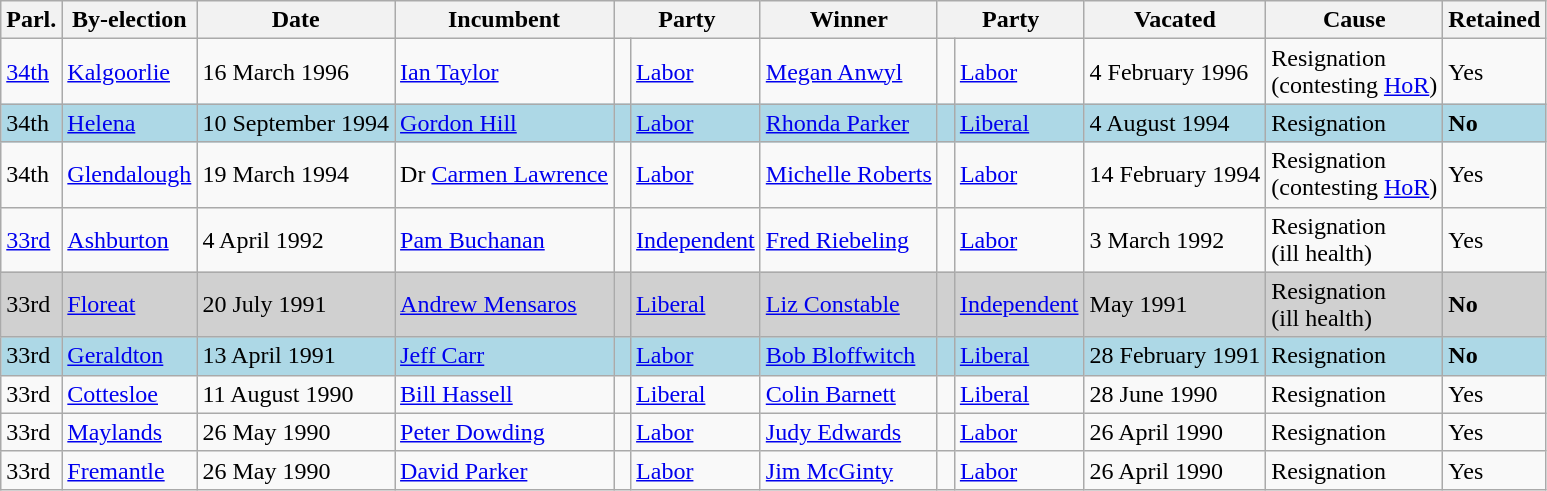<table class="wikitable">
<tr>
<th>Parl.</th>
<th>By-election</th>
<th>Date</th>
<th>Incumbent</th>
<th colspan=2>Party</th>
<th>Winner</th>
<th colspan=2>Party</th>
<th>Vacated</th>
<th>Cause</th>
<th>Retained</th>
</tr>
<tr>
<td><a href='#'>34th</a></td>
<td><a href='#'>Kalgoorlie</a></td>
<td>16 March 1996</td>
<td><a href='#'>Ian Taylor</a></td>
<td> </td>
<td><a href='#'>Labor</a></td>
<td><a href='#'>Megan Anwyl</a></td>
<td> </td>
<td><a href='#'>Labor</a></td>
<td>4 February 1996</td>
<td>Resignation<br>(contesting <a href='#'>HoR</a>)</td>
<td>Yes</td>
</tr>
<tr bgcolor="lightblue">
<td>34th</td>
<td><a href='#'>Helena</a></td>
<td>10 September 1994</td>
<td><a href='#'>Gordon Hill</a></td>
<td> </td>
<td><a href='#'>Labor</a></td>
<td><a href='#'>Rhonda Parker</a></td>
<td> </td>
<td><a href='#'>Liberal</a></td>
<td>4 August 1994</td>
<td>Resignation</td>
<td><strong>No</strong></td>
</tr>
<tr>
<td>34th</td>
<td><a href='#'>Glendalough</a></td>
<td>19 March 1994</td>
<td>Dr <a href='#'>Carmen Lawrence</a></td>
<td> </td>
<td><a href='#'>Labor</a></td>
<td><a href='#'>Michelle Roberts</a></td>
<td> </td>
<td><a href='#'>Labor</a></td>
<td>14 February 1994</td>
<td>Resignation<br>(contesting <a href='#'>HoR</a>)</td>
<td>Yes</td>
</tr>
<tr>
<td><a href='#'>33rd</a></td>
<td><a href='#'>Ashburton</a></td>
<td>4 April 1992</td>
<td><a href='#'>Pam Buchanan</a></td>
<td> </td>
<td><a href='#'>Independent</a></td>
<td><a href='#'>Fred Riebeling</a></td>
<td> </td>
<td><a href='#'>Labor</a></td>
<td>3 March 1992</td>
<td>Resignation<br>(ill health)</td>
<td>Yes</td>
</tr>
<tr bgcolor="#d0d0d0">
<td>33rd</td>
<td><a href='#'>Floreat</a></td>
<td>20 July 1991</td>
<td><a href='#'>Andrew Mensaros</a></td>
<td> </td>
<td><a href='#'>Liberal</a></td>
<td><a href='#'>Liz Constable</a></td>
<td> </td>
<td><a href='#'>Independent</a></td>
<td>May 1991</td>
<td>Resignation<br>(ill health)</td>
<td><strong>No</strong></td>
</tr>
<tr bgcolor="lightblue">
<td>33rd</td>
<td><a href='#'>Geraldton</a></td>
<td>13 April 1991</td>
<td><a href='#'>Jeff Carr</a></td>
<td> </td>
<td><a href='#'>Labor</a></td>
<td><a href='#'>Bob Bloffwitch</a></td>
<td> </td>
<td><a href='#'>Liberal</a></td>
<td>28 February 1991</td>
<td>Resignation</td>
<td><strong>No</strong></td>
</tr>
<tr>
<td>33rd</td>
<td><a href='#'>Cottesloe</a></td>
<td>11 August 1990</td>
<td><a href='#'>Bill Hassell</a></td>
<td> </td>
<td><a href='#'>Liberal</a></td>
<td><a href='#'>Colin Barnett</a></td>
<td> </td>
<td><a href='#'>Liberal</a></td>
<td>28 June 1990</td>
<td>Resignation</td>
<td>Yes</td>
</tr>
<tr>
<td>33rd</td>
<td><a href='#'>Maylands</a></td>
<td>26 May 1990</td>
<td><a href='#'>Peter Dowding</a></td>
<td> </td>
<td><a href='#'>Labor</a></td>
<td><a href='#'>Judy Edwards</a></td>
<td> </td>
<td><a href='#'>Labor</a></td>
<td>26 April 1990</td>
<td>Resignation</td>
<td>Yes</td>
</tr>
<tr>
<td>33rd</td>
<td><a href='#'>Fremantle</a></td>
<td>26 May 1990</td>
<td><a href='#'>David Parker</a></td>
<td> </td>
<td><a href='#'>Labor</a></td>
<td><a href='#'>Jim McGinty</a></td>
<td> </td>
<td><a href='#'>Labor</a></td>
<td>26 April 1990</td>
<td>Resignation</td>
<td>Yes</td>
</tr>
</table>
